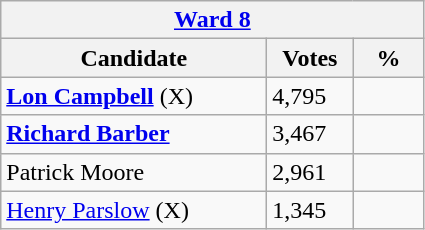<table class="wikitable">
<tr>
<th colspan="3"><a href='#'>Ward 8</a></th>
</tr>
<tr>
<th style="width: 170px">Candidate</th>
<th style="width: 50px">Votes</th>
<th style="width: 40px">%</th>
</tr>
<tr>
<td><strong><a href='#'>Lon Campbell</a></strong> (X)</td>
<td>4,795</td>
<td></td>
</tr>
<tr>
<td><strong><a href='#'>Richard Barber</a></strong></td>
<td>3,467</td>
<td></td>
</tr>
<tr>
<td>Patrick Moore</td>
<td>2,961</td>
<td></td>
</tr>
<tr>
<td><a href='#'>Henry Parslow</a> (X)</td>
<td>1,345</td>
<td></td>
</tr>
</table>
